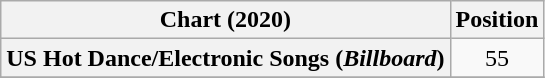<table class="wikitable plainrowheaders" style="text-align:center"->
<tr>
<th scope="col">Chart (2020)</th>
<th scope="col">Position</th>
</tr>
<tr>
<th scope="row">US Hot Dance/Electronic Songs (<em>Billboard</em>)</th>
<td>55</td>
</tr>
<tr>
</tr>
</table>
